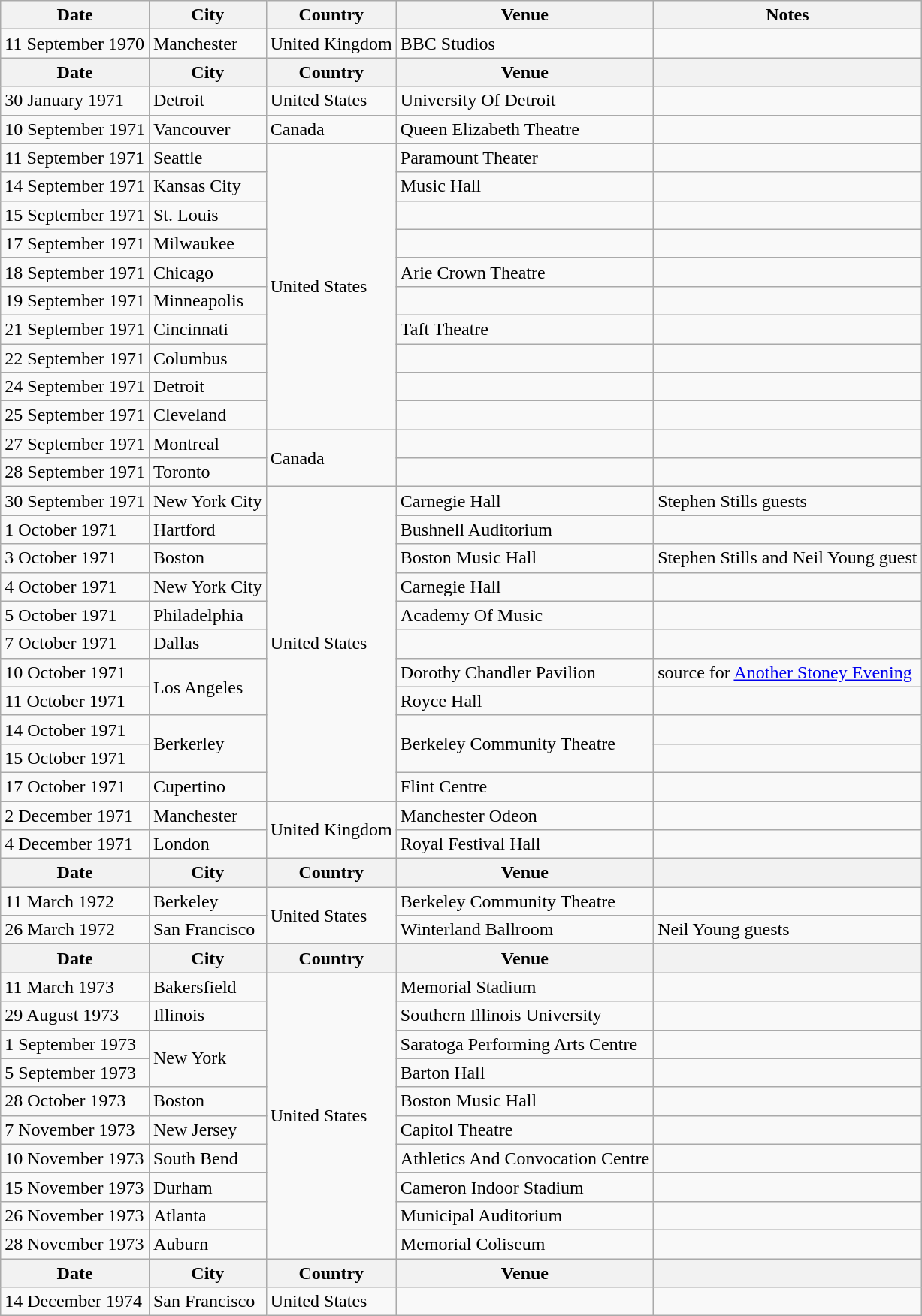<table class="wikitable">
<tr>
<th>Date</th>
<th>City</th>
<th>Country</th>
<th>Venue</th>
<th>Notes</th>
</tr>
<tr>
<td>11 September 1970</td>
<td>Manchester</td>
<td>United Kingdom</td>
<td>BBC Studios</td>
<td></td>
</tr>
<tr>
<th>Date</th>
<th>City</th>
<th>Country</th>
<th>Venue</th>
<th></th>
</tr>
<tr>
<td>30 January 1971</td>
<td>Detroit</td>
<td>United States</td>
<td>University Of Detroit</td>
<td></td>
</tr>
<tr>
<td>10 September 1971</td>
<td>Vancouver</td>
<td>Canada</td>
<td>Queen Elizabeth Theatre</td>
<td></td>
</tr>
<tr>
<td>11 September 1971</td>
<td>Seattle</td>
<td rowspan="10">United States</td>
<td>Paramount Theater</td>
<td></td>
</tr>
<tr>
<td>14 September 1971</td>
<td>Kansas City</td>
<td>Music Hall</td>
<td></td>
</tr>
<tr>
<td>15 September 1971</td>
<td>St. Louis</td>
<td></td>
<td></td>
</tr>
<tr>
<td>17 September 1971</td>
<td>Milwaukee</td>
<td></td>
<td></td>
</tr>
<tr>
<td>18 September 1971</td>
<td>Chicago</td>
<td>Arie Crown Theatre</td>
<td></td>
</tr>
<tr>
<td>19 September 1971</td>
<td>Minneapolis</td>
<td></td>
<td></td>
</tr>
<tr>
<td>21 September 1971</td>
<td>Cincinnati</td>
<td>Taft Theatre</td>
<td></td>
</tr>
<tr>
<td>22 September 1971</td>
<td>Columbus</td>
<td></td>
<td></td>
</tr>
<tr>
<td>24 September 1971</td>
<td>Detroit</td>
<td></td>
<td></td>
</tr>
<tr>
<td>25 September 1971</td>
<td>Cleveland</td>
<td></td>
<td></td>
</tr>
<tr>
<td>27 September 1971</td>
<td>Montreal</td>
<td rowspan="2">Canada</td>
<td></td>
<td></td>
</tr>
<tr>
<td>28 September 1971</td>
<td>Toronto</td>
<td></td>
<td></td>
</tr>
<tr>
<td>30 September 1971</td>
<td>New York City</td>
<td rowspan="11">United States</td>
<td>Carnegie Hall</td>
<td>Stephen Stills guests</td>
</tr>
<tr>
<td>1 October 1971</td>
<td>Hartford</td>
<td>Bushnell Auditorium</td>
<td></td>
</tr>
<tr>
<td>3 October 1971</td>
<td>Boston</td>
<td>Boston Music Hall</td>
<td>Stephen Stills and Neil Young guest</td>
</tr>
<tr>
<td>4 October 1971</td>
<td>New York City</td>
<td>Carnegie Hall</td>
<td></td>
</tr>
<tr>
<td>5 October 1971</td>
<td>Philadelphia</td>
<td>Academy Of Music</td>
<td></td>
</tr>
<tr>
<td>7 October 1971</td>
<td>Dallas</td>
<td></td>
<td></td>
</tr>
<tr>
<td>10 October 1971</td>
<td rowspan="2">Los Angeles</td>
<td>Dorothy Chandler Pavilion</td>
<td>source for <a href='#'>Another Stoney Evening</a></td>
</tr>
<tr>
<td>11 October 1971</td>
<td>Royce Hall</td>
<td></td>
</tr>
<tr>
<td>14 October 1971</td>
<td rowspan="2">Berkerley</td>
<td rowspan="2">Berkeley Community Theatre</td>
<td></td>
</tr>
<tr>
<td>15 October 1971</td>
<td></td>
</tr>
<tr>
<td>17 October 1971</td>
<td>Cupertino</td>
<td>Flint Centre</td>
<td></td>
</tr>
<tr>
<td>2 December 1971</td>
<td>Manchester</td>
<td rowspan="2">United Kingdom</td>
<td>Manchester Odeon</td>
<td></td>
</tr>
<tr>
<td>4 December 1971</td>
<td>London</td>
<td>Royal Festival Hall</td>
<td></td>
</tr>
<tr>
<th>Date</th>
<th>City</th>
<th>Country</th>
<th>Venue</th>
<th></th>
</tr>
<tr>
<td>11 March 1972</td>
<td>Berkeley</td>
<td rowspan="2">United States</td>
<td>Berkeley Community Theatre</td>
<td></td>
</tr>
<tr>
<td>26 March 1972</td>
<td>San Francisco</td>
<td>Winterland Ballroom</td>
<td>Neil Young guests</td>
</tr>
<tr>
<th>Date</th>
<th>City</th>
<th>Country</th>
<th>Venue</th>
<th></th>
</tr>
<tr>
<td>11 March 1973</td>
<td>Bakersfield</td>
<td rowspan="10">United States</td>
<td>Memorial Stadium</td>
<td></td>
</tr>
<tr>
<td>29 August 1973</td>
<td>Illinois</td>
<td>Southern Illinois University</td>
<td></td>
</tr>
<tr>
<td>1 September 1973</td>
<td rowspan="2">New York</td>
<td>Saratoga Performing Arts Centre</td>
<td></td>
</tr>
<tr>
<td>5 September 1973</td>
<td>Barton Hall</td>
<td></td>
</tr>
<tr>
<td>28 October 1973</td>
<td>Boston</td>
<td>Boston Music Hall</td>
<td></td>
</tr>
<tr>
<td>7 November 1973</td>
<td>New Jersey</td>
<td>Capitol Theatre</td>
<td></td>
</tr>
<tr>
<td>10 November 1973</td>
<td>South Bend</td>
<td>Athletics And Convocation Centre</td>
<td></td>
</tr>
<tr>
<td>15 November 1973</td>
<td>Durham</td>
<td>Cameron Indoor Stadium</td>
<td></td>
</tr>
<tr>
<td>26 November 1973</td>
<td>Atlanta</td>
<td>Municipal Auditorium</td>
<td></td>
</tr>
<tr>
<td>28 November 1973</td>
<td>Auburn</td>
<td>Memorial Coliseum</td>
<td></td>
</tr>
<tr>
<th>Date</th>
<th>City</th>
<th>Country</th>
<th>Venue</th>
<th></th>
</tr>
<tr>
<td>14 December 1974</td>
<td>San Francisco</td>
<td>United States</td>
<td></td>
<td></td>
</tr>
</table>
